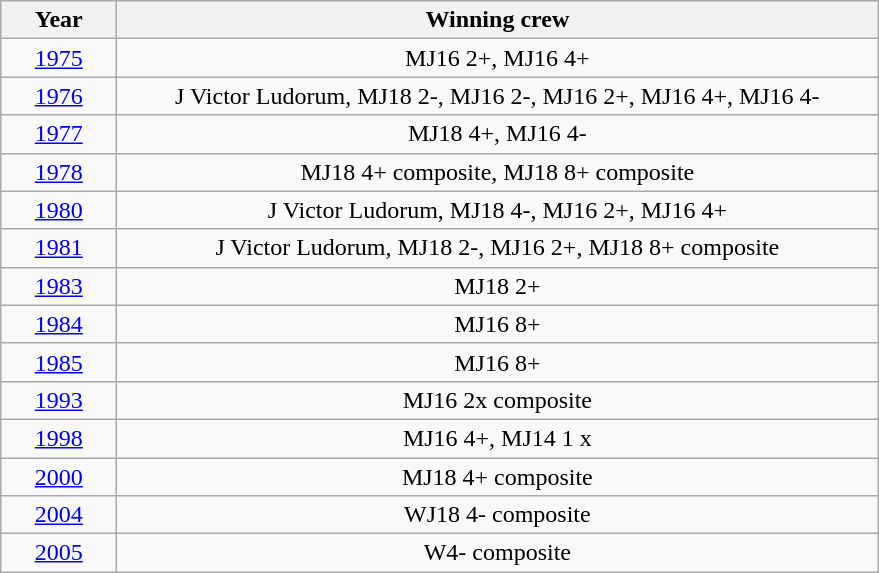<table class="wikitable" style="text-align:center">
<tr>
<th width=70>Year</th>
<th width=500>Winning crew</th>
</tr>
<tr>
<td><a href='#'>1975</a></td>
<td>MJ16 2+, MJ16 4+</td>
</tr>
<tr>
<td><a href='#'>1976</a></td>
<td>J Victor Ludorum, MJ18 2-, MJ16 2-, MJ16 2+, MJ16 4+, MJ16 4-</td>
</tr>
<tr>
<td><a href='#'>1977</a></td>
<td>MJ18 4+, MJ16 4-</td>
</tr>
<tr>
<td><a href='#'>1978</a></td>
<td>MJ18 4+ composite, MJ18 8+ composite</td>
</tr>
<tr>
<td><a href='#'>1980</a></td>
<td>J Victor Ludorum, MJ18 4-, MJ16 2+, MJ16 4+</td>
</tr>
<tr>
<td><a href='#'>1981</a></td>
<td>J Victor Ludorum, MJ18 2-, MJ16 2+, MJ18 8+ composite</td>
</tr>
<tr>
<td><a href='#'>1983</a></td>
<td>MJ18 2+</td>
</tr>
<tr>
<td><a href='#'>1984</a></td>
<td>MJ16 8+</td>
</tr>
<tr>
<td><a href='#'>1985</a></td>
<td>MJ16 8+</td>
</tr>
<tr>
<td><a href='#'>1993</a></td>
<td>MJ16 2x composite</td>
</tr>
<tr>
<td><a href='#'>1998</a></td>
<td>MJ16 4+, MJ14 1 x</td>
</tr>
<tr>
<td><a href='#'>2000</a></td>
<td>MJ18 4+ composite</td>
</tr>
<tr>
<td><a href='#'>2004</a></td>
<td>WJ18 4- composite</td>
</tr>
<tr>
<td><a href='#'>2005</a></td>
<td>W4- composite</td>
</tr>
</table>
